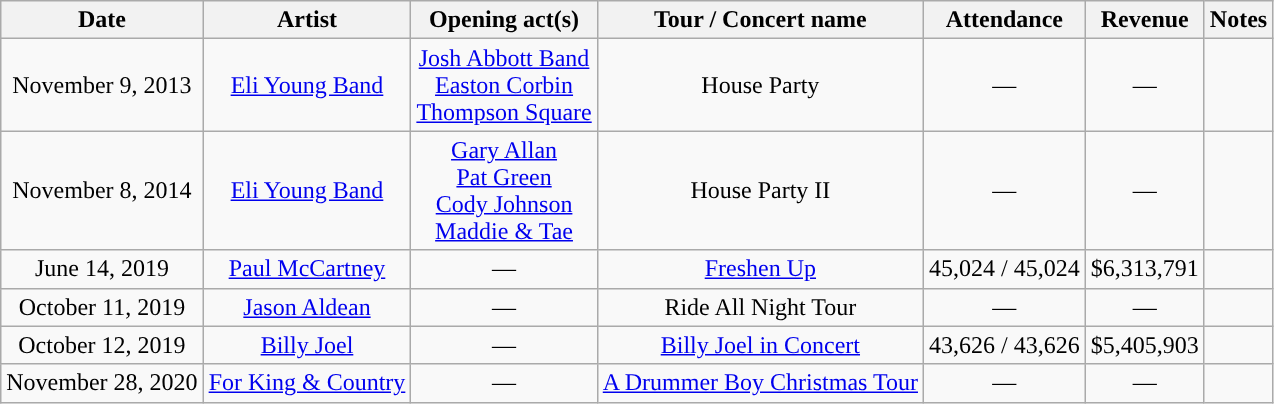<table class="wikitable" style="text-align:center;">
<tr>
<th style="text-align:center;">Date</th>
<th style="text-align:center;">Artist</th>
<th style="text-align:center;">Opening act(s)</th>
<th style="text-align:center;">Tour / Concert name</th>
<th style="text-align:center;">Attendance</th>
<th style="text-align:center;">Revenue</th>
<th style="text-align:center;">Notes</th>
</tr>
<tr>
<td>November 9, 2013</td>
<td><a href='#'>Eli Young Band</a></td>
<td><a href='#'>Josh Abbott Band</a><br><a href='#'>Easton Corbin</a><br><a href='#'>Thompson Square</a></td>
<td>House Party</td>
<td>—</td>
<td>—</td>
<td></td>
</tr>
<tr>
<td>November 8, 2014</td>
<td><a href='#'>Eli Young Band</a></td>
<td><a href='#'>Gary Allan</a><br><a href='#'>Pat Green</a><br><a href='#'>Cody Johnson</a><br><a href='#'>Maddie & Tae</a></td>
<td>House Party II</td>
<td>—</td>
<td>—</td>
<td></td>
</tr>
<tr>
<td>June 14, 2019</td>
<td><a href='#'>Paul McCartney</a></td>
<td>—</td>
<td><a href='#'>Freshen Up</a></td>
<td>45,024 / 45,024</td>
<td>$6,313,791</td>
<td></td>
</tr>
<tr>
<td>October 11, 2019</td>
<td><a href='#'>Jason Aldean</a></td>
<td>—</td>
<td>Ride All Night Tour</td>
<td>—</td>
<td>—</td>
<td></td>
</tr>
<tr>
<td>October 12, 2019</td>
<td><a href='#'>Billy Joel</a></td>
<td>—</td>
<td><a href='#'>Billy Joel in Concert</a></td>
<td>43,626 / 43,626</td>
<td>$5,405,903</td>
<td></td>
</tr>
<tr>
<td>November 28, 2020</td>
<td><a href='#'>For King & Country</a></td>
<td>—</td>
<td><a href='#'>A Drummer Boy Christmas Tour</a></td>
<td>—</td>
<td>—</td>
<td></td>
</tr>
</table>
